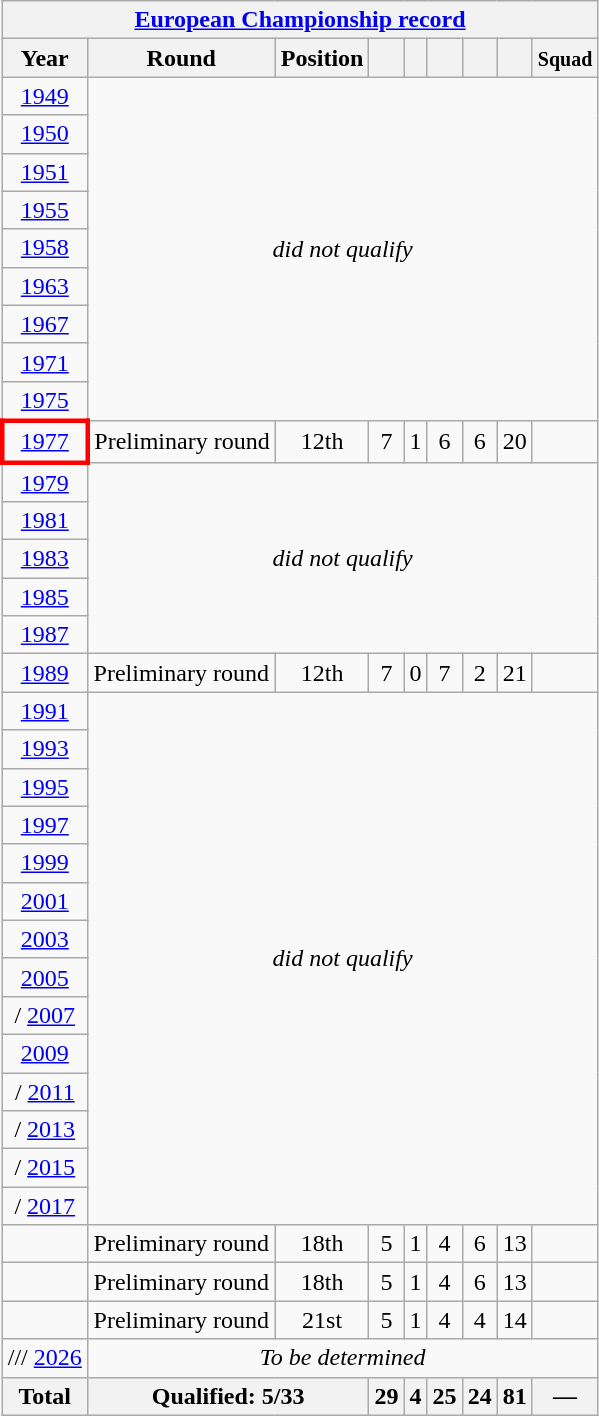<table class="wikitable" style="text-align: center;">
<tr>
<th colspan=10><a href='#'>European Championship record</a></th>
</tr>
<tr>
<th>Year</th>
<th>Round</th>
<th>Position</th>
<th></th>
<th></th>
<th></th>
<th></th>
<th></th>
<th><small>Squad</small></th>
</tr>
<tr>
<td> <a href='#'>1949</a></td>
<td colspan=9 rowspan=9  align=center><em>did not qualify</em></td>
</tr>
<tr>
<td> <a href='#'>1950</a></td>
</tr>
<tr>
<td> <a href='#'>1951</a></td>
</tr>
<tr>
<td> <a href='#'>1955</a></td>
</tr>
<tr>
<td> <a href='#'>1958</a></td>
</tr>
<tr>
<td> <a href='#'>1963</a></td>
</tr>
<tr>
<td> <a href='#'>1967</a></td>
</tr>
<tr>
<td> <a href='#'>1971</a></td>
</tr>
<tr>
<td> <a href='#'>1975</a></td>
</tr>
<tr>
<td style="border: 3px solid red"> <a href='#'>1977</a></td>
<td>Preliminary round</td>
<td>12th</td>
<td>7</td>
<td>1</td>
<td>6</td>
<td>6</td>
<td>20</td>
<td></td>
</tr>
<tr>
<td> <a href='#'>1979</a></td>
<td colspan=9 rowspan=5  align=center><em>did not qualify</em></td>
</tr>
<tr>
<td> <a href='#'>1981</a></td>
</tr>
<tr>
<td> <a href='#'>1983</a></td>
</tr>
<tr>
<td> <a href='#'>1985</a></td>
</tr>
<tr>
<td> <a href='#'>1987</a></td>
</tr>
<tr>
<td> <a href='#'>1989</a></td>
<td>Preliminary round</td>
<td>12th</td>
<td>7</td>
<td>0</td>
<td>7</td>
<td>2</td>
<td>21</td>
<td></td>
</tr>
<tr>
<td> <a href='#'>1991</a></td>
<td colspan=9 rowspan=14  align=center><em>did not qualify</em></td>
</tr>
<tr>
<td> <a href='#'>1993</a></td>
</tr>
<tr>
<td> <a href='#'>1995</a></td>
</tr>
<tr>
<td> <a href='#'>1997</a></td>
</tr>
<tr>
<td> <a href='#'>1999</a></td>
</tr>
<tr>
<td> <a href='#'>2001</a></td>
</tr>
<tr>
<td> <a href='#'>2003</a></td>
</tr>
<tr>
<td> <a href='#'>2005</a></td>
</tr>
<tr>
<td>/ <a href='#'>2007</a></td>
</tr>
<tr>
<td> <a href='#'>2009</a></td>
</tr>
<tr>
<td>/ <a href='#'>2011</a></td>
</tr>
<tr>
<td>/ <a href='#'>2013</a></td>
</tr>
<tr>
<td>/ <a href='#'>2015</a></td>
</tr>
<tr>
<td>/ <a href='#'>2017</a></td>
</tr>
<tr>
<td></td>
<td>Preliminary round</td>
<td>18th</td>
<td>5</td>
<td>1</td>
<td>4</td>
<td>6</td>
<td>13</td>
<td></td>
</tr>
<tr>
<td></td>
<td>Preliminary round</td>
<td>18th</td>
<td>5</td>
<td>1</td>
<td>4</td>
<td>6</td>
<td>13</td>
<td></td>
</tr>
<tr>
<td></td>
<td>Preliminary round</td>
<td>21st</td>
<td>5</td>
<td>1</td>
<td>4</td>
<td>4</td>
<td>14</td>
<td></td>
</tr>
<tr>
<td>/// <a href='#'>2026</a></td>
<td colspan=8><em>To be determined</em></td>
</tr>
<tr bgcolor="efefef">
<th>Total</th>
<th colspan="2">Qualified: 5/33</th>
<th>29</th>
<th>4</th>
<th>25</th>
<th>24</th>
<th>81</th>
<th>—</th>
</tr>
</table>
